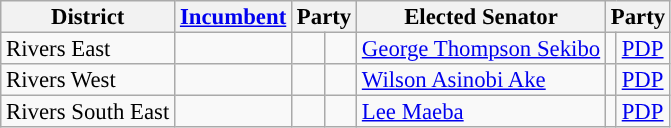<table class="sortable wikitable" style="font-size:95%;line-height:14px;">
<tr>
<th class="unsortable">District</th>
<th class="unsortable"><a href='#'>Incumbent</a></th>
<th colspan="2">Party</th>
<th class="unsortable">Elected Senator</th>
<th colspan="2">Party</th>
</tr>
<tr>
<td>Rivers East</td>
<td></td>
<td></td>
<td></td>
<td><a href='#'>George Thompson Sekibo</a></td>
<td style="background:"></td>
<td><a href='#'>PDP</a></td>
</tr>
<tr>
<td>Rivers West</td>
<td></td>
<td></td>
<td></td>
<td><a href='#'>Wilson Asinobi Ake</a></td>
<td style="background:"></td>
<td><a href='#'>PDP</a></td>
</tr>
<tr>
<td>Rivers South East</td>
<td></td>
<td></td>
<td></td>
<td><a href='#'>Lee Maeba</a></td>
<td style="background:"></td>
<td><a href='#'>PDP</a></td>
</tr>
</table>
